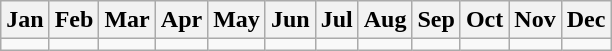<table class="wikitable">
<tr>
<th><strong>Jan</strong></th>
<th><strong>Feb</strong></th>
<th><strong>Mar</strong></th>
<th><strong>Apr</strong></th>
<th><strong>May</strong></th>
<th><strong>Jun</strong></th>
<th><strong>Jul</strong></th>
<th><strong>Aug</strong></th>
<th><strong>Sep</strong></th>
<th><strong>Oct</strong></th>
<th><strong>Nov</strong></th>
<th><strong>Dec</strong></th>
</tr>
<tr>
<td></td>
<td></td>
<td></td>
<td></td>
<td></td>
<td></td>
<td></td>
<td></td>
<td></td>
<td></td>
<td></td>
<td></td>
</tr>
</table>
